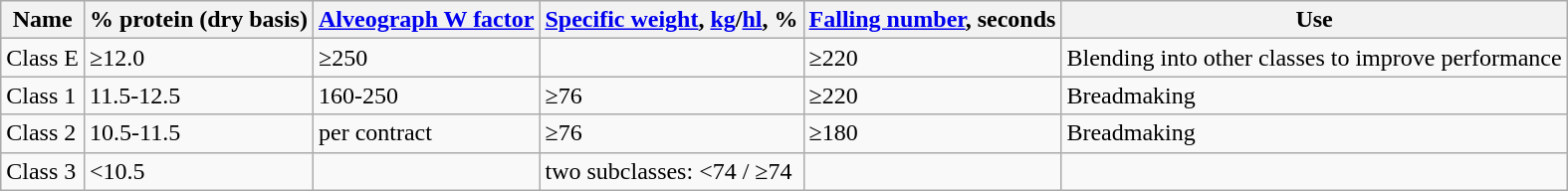<table class="wikitable">
<tr>
<th>Name</th>
<th>% protein (dry basis)</th>
<th><a href='#'>Alveograph W factor</a></th>
<th><a href='#'>Specific weight</a>, <a href='#'>kg</a>/<a href='#'>hl</a>, %</th>
<th><a href='#'>Falling number</a>, seconds</th>
<th>Use</th>
</tr>
<tr>
<td>Class E</td>
<td>≥12.0</td>
<td>≥250</td>
<td></td>
<td>≥220</td>
<td>Blending into other classes to improve performance</td>
</tr>
<tr>
<td>Class 1</td>
<td>11.5-12.5</td>
<td>160-250</td>
<td>≥76</td>
<td>≥220</td>
<td>Breadmaking</td>
</tr>
<tr>
<td>Class 2</td>
<td>10.5-11.5</td>
<td>per contract</td>
<td>≥76</td>
<td>≥180</td>
<td>Breadmaking</td>
</tr>
<tr>
<td>Class 3</td>
<td><10.5</td>
<td></td>
<td>two subclasses: <74 / ≥74</td>
<td></td>
<td></td>
</tr>
</table>
